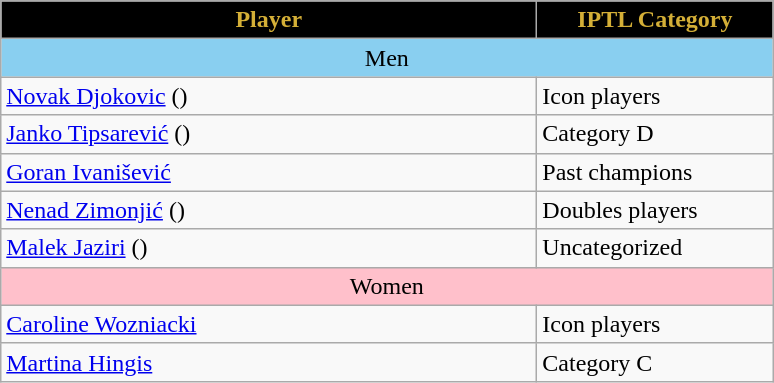<table class="wikitable" style="text-align:left">
<tr>
<th style="background:black; color:#D4AF37" width="350px">Player</th>
<th style="background:black; color:#D4AF37" width="150px">IPTL Category</th>
</tr>
<tr>
<td colspan=2; style="text-align:center; background:#89CFF0">Men</td>
</tr>
<tr>
<td> <a href='#'>Novak Djokovic</a> ()</td>
<td>Icon players</td>
</tr>
<tr>
<td> <a href='#'>Janko Tipsarević</a> ()</td>
<td>Category D</td>
</tr>
<tr>
<td> <a href='#'>Goran Ivanišević</a></td>
<td>Past champions</td>
</tr>
<tr>
<td> <a href='#'>Nenad Zimonjić</a> ()</td>
<td>Doubles players</td>
</tr>
<tr>
<td> <a href='#'>Malek Jaziri</a> ()</td>
<td>Uncategorized</td>
</tr>
<tr>
<td colspan=2; style="text-align:center; background:pink">Women</td>
</tr>
<tr>
<td> <a href='#'>Caroline Wozniacki</a></td>
<td>Icon players</td>
</tr>
<tr>
<td> <a href='#'>Martina Hingis</a></td>
<td>Category C</td>
</tr>
</table>
